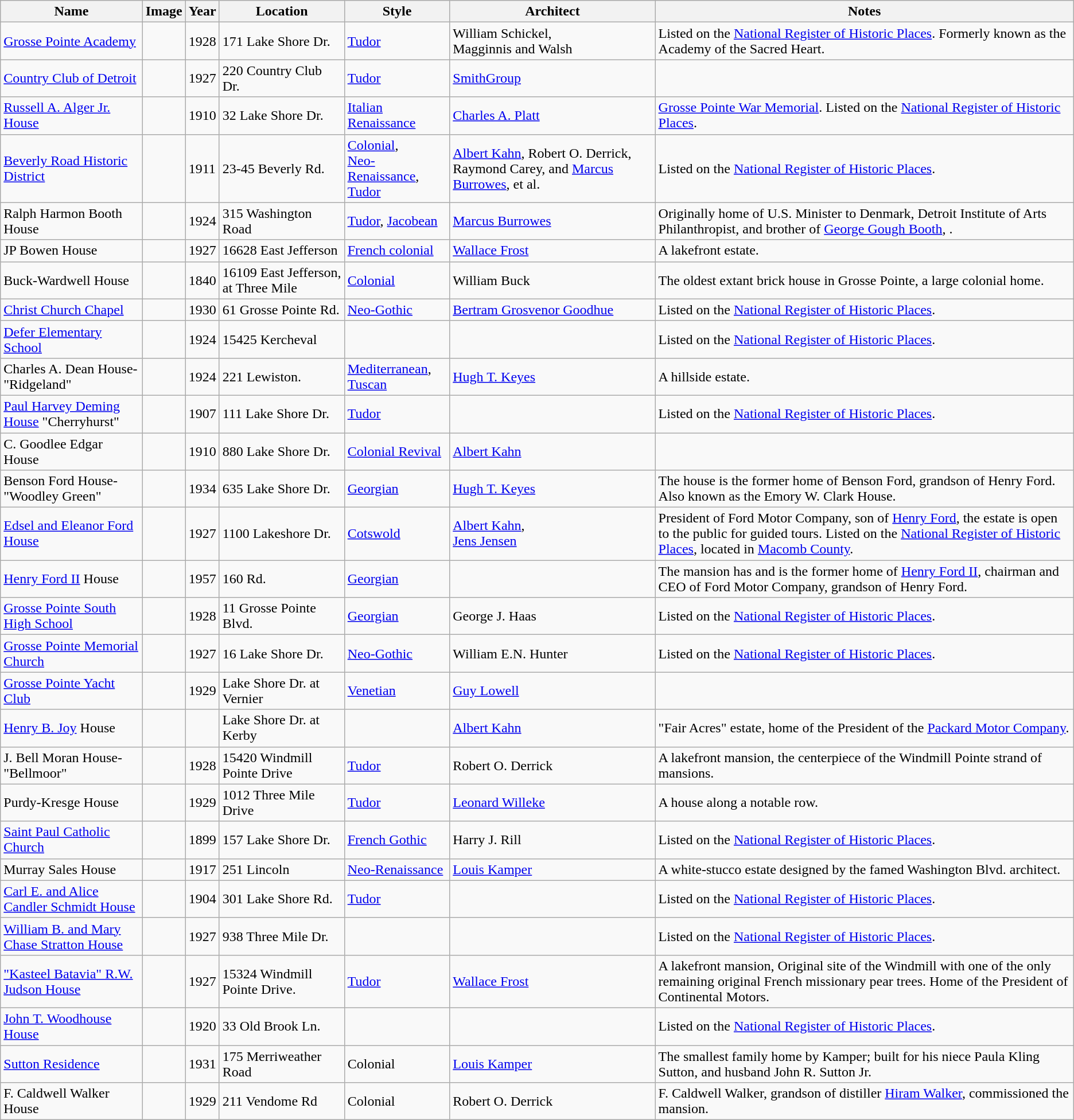<table class="wikitable sortable">
<tr>
<th style="background:light gray; color:black">Name</th>
<th class="unsortable" style="background:light gray; color:black">Image</th>
<th style="background:light gray; color:black">Year</th>
<th class="unsortable" style="background:light gray; color:black">Location</th>
<th class="unsortable" style="background:light gray; color:black">Style</th>
<th class="unsortable" style="background:light gray; color:black">Architect</th>
<th class="unsortable" style="background:light gray; color:black">Notes</th>
</tr>
<tr>
<td><a href='#'>Grosse Pointe Academy</a></td>
<td></td>
<td>1928</td>
<td>171 Lake Shore Dr.<br><small></small></td>
<td><a href='#'>Tudor</a></td>
<td>William Schickel,<br>Magginnis and Walsh</td>
<td>Listed on the <a href='#'>National Register of Historic Places</a>. Formerly known as the Academy of the Sacred Heart.</td>
</tr>
<tr>
<td><a href='#'>Country Club of Detroit</a></td>
<td></td>
<td>1927</td>
<td>220 Country Club Dr.</td>
<td><a href='#'>Tudor</a></td>
<td><a href='#'>SmithGroup</a></td>
<td></td>
</tr>
<tr>
<td><a href='#'>Russell A. Alger Jr. House</a></td>
<td></td>
<td>1910</td>
<td>32 Lake Shore Dr.<br><small></small></td>
<td><a href='#'>Italian Renaissance</a></td>
<td><a href='#'>Charles A. Platt</a></td>
<td><a href='#'>Grosse Pointe War Memorial</a>. Listed on the <a href='#'>National Register of Historic Places</a>.</td>
</tr>
<tr>
<td><a href='#'>Beverly Road Historic District</a></td>
<td></td>
<td>1911</td>
<td>23-45 Beverly Rd.<br><small></small></td>
<td><a href='#'>Colonial</a>,<br><a href='#'>Neo-Renaissance</a>,<br><a href='#'>Tudor</a></td>
<td><a href='#'>Albert Kahn</a>, Robert O. Derrick, Raymond Carey, and <a href='#'>Marcus Burrowes</a>, et al.</td>
<td>Listed on the <a href='#'>National Register of Historic Places</a>.</td>
</tr>
<tr>
<td>Ralph Harmon Booth House</td>
<td></td>
<td>1924</td>
<td>315 Washington Road</td>
<td><a href='#'>Tudor</a>, <a href='#'>Jacobean</a></td>
<td><a href='#'>Marcus Burrowes</a></td>
<td>Originally home of U.S. Minister to Denmark, Detroit Institute of Arts Philanthropist, and brother of <a href='#'>George Gough Booth</a>, .</td>
</tr>
<tr>
<td>JP Bowen House</td>
<td></td>
<td>1927</td>
<td>16628 East Jefferson</td>
<td><a href='#'>French colonial</a></td>
<td><a href='#'>Wallace Frost</a></td>
<td>A  lakefront estate.</td>
</tr>
<tr>
<td>Buck-Wardwell House</td>
<td></td>
<td>1840</td>
<td>16109 East Jefferson, at Three Mile</td>
<td><a href='#'>Colonial</a></td>
<td>William Buck</td>
<td>The oldest extant brick house in Grosse Pointe, a large colonial home.</td>
</tr>
<tr>
<td><a href='#'>Christ Church Chapel</a></td>
<td></td>
<td>1930</td>
<td>61 Grosse Pointe Rd.<br><small></small></td>
<td><a href='#'>Neo-Gothic</a></td>
<td><a href='#'>Bertram Grosvenor Goodhue</a></td>
<td>Listed on the <a href='#'>National Register of Historic Places</a>.</td>
</tr>
<tr>
<td><a href='#'>Defer Elementary School</a></td>
<td></td>
<td>1924</td>
<td>15425 Kercheval<br><small></small></td>
<td></td>
<td></td>
<td>Listed on the <a href='#'>National Register of Historic Places</a>.</td>
</tr>
<tr>
<td>Charles A. Dean House- "Ridgeland"</td>
<td></td>
<td>1924</td>
<td>221 Lewiston.</td>
<td><a href='#'>Mediterranean</a>, <a href='#'>Tuscan</a></td>
<td><a href='#'>Hugh T. Keyes</a></td>
<td>A  hillside estate.</td>
</tr>
<tr>
<td><a href='#'>Paul Harvey Deming House</a> "Cherryhurst"</td>
<td></td>
<td>1907</td>
<td>111 Lake Shore Dr.<br><small></small></td>
<td><a href='#'>Tudor</a></td>
<td></td>
<td>Listed on the <a href='#'>National Register of Historic Places</a>.</td>
</tr>
<tr>
<td>C. Goodlee Edgar House</td>
<td></td>
<td>1910</td>
<td>880 Lake Shore Dr.</td>
<td><a href='#'>Colonial Revival</a></td>
<td><a href='#'>Albert Kahn</a></td>
<td></td>
</tr>
<tr>
<td>Benson Ford House- "Woodley Green"</td>
<td></td>
<td>1934</td>
<td>635 Lake Shore Dr.</td>
<td><a href='#'>Georgian</a></td>
<td><a href='#'>Hugh T. Keyes</a></td>
<td>The house is the former home of Benson Ford, grandson of Henry Ford. Also known as the Emory W. Clark House.</td>
</tr>
<tr>
<td><a href='#'>Edsel and Eleanor Ford House</a></td>
<td></td>
<td>1927</td>
<td>1100 Lakeshore Dr.<br><small></small></td>
<td><a href='#'>Cotswold</a></td>
<td><a href='#'>Albert Kahn</a>,<br><a href='#'>Jens Jensen</a></td>
<td>President of Ford Motor Company, son of <a href='#'>Henry Ford</a>, the  estate is open to the public for guided tours. Listed on the <a href='#'>National Register of Historic Places</a>, located in <a href='#'>Macomb County</a>.</td>
</tr>
<tr>
<td><a href='#'>Henry Ford II</a> House</td>
<td></td>
<td>1957</td>
<td>160  Rd.</td>
<td><a href='#'>Georgian</a></td>
<td></td>
<td>The mansion has  and is the former home of <a href='#'>Henry Ford II</a>, chairman and CEO of Ford Motor Company, grandson of Henry Ford.</td>
</tr>
<tr>
<td><a href='#'>Grosse Pointe South High School</a></td>
<td></td>
<td>1928</td>
<td>11 Grosse Pointe Blvd.<br><small></small></td>
<td><a href='#'>Georgian</a></td>
<td>George J. Haas</td>
<td>Listed on the <a href='#'>National Register of Historic Places</a>.</td>
</tr>
<tr>
<td><a href='#'>Grosse Pointe Memorial Church</a></td>
<td></td>
<td>1927</td>
<td>16 Lake Shore Dr.</td>
<td><a href='#'>Neo-Gothic</a></td>
<td>William E.N. Hunter</td>
<td>Listed on the <a href='#'>National Register of Historic Places</a>.</td>
</tr>
<tr>
<td><a href='#'>Grosse Pointe Yacht Club</a></td>
<td></td>
<td>1929</td>
<td>Lake Shore Dr. at Vernier</td>
<td><a href='#'>Venetian</a></td>
<td><a href='#'>Guy Lowell</a></td>
<td></td>
</tr>
<tr>
<td><a href='#'>Henry B. Joy</a> House</td>
<td></td>
<td></td>
<td>Lake Shore Dr. at Kerby</td>
<td></td>
<td><a href='#'>Albert Kahn</a></td>
<td>"Fair Acres" estate, home of the President of the <a href='#'>Packard Motor Company</a>.</td>
</tr>
<tr>
<td>J. Bell Moran House- "Bellmoor"</td>
<td></td>
<td>1928</td>
<td>15420 Windmill Pointe Drive</td>
<td><a href='#'>Tudor</a></td>
<td>Robert O. Derrick</td>
<td>A  lakefront mansion, the centerpiece of the Windmill Pointe strand of mansions.</td>
</tr>
<tr>
<td>Purdy-Kresge House</td>
<td></td>
<td>1929</td>
<td>1012 Three Mile Drive</td>
<td><a href='#'>Tudor</a></td>
<td><a href='#'>Leonard Willeke</a></td>
<td>A  house along a notable row.</td>
</tr>
<tr>
<td><a href='#'>Saint Paul Catholic Church</a></td>
<td></td>
<td>1899</td>
<td>157 Lake Shore Dr.<br><small></small></td>
<td><a href='#'>French Gothic</a></td>
<td>Harry J. Rill</td>
<td>Listed on the <a href='#'>National Register of Historic Places</a>.</td>
</tr>
<tr>
<td>Murray Sales House</td>
<td></td>
<td>1917</td>
<td>251 Lincoln</td>
<td><a href='#'>Neo-Renaissance</a></td>
<td><a href='#'>Louis Kamper</a></td>
<td>A white-stucco estate designed by the famed Washington Blvd. architect.</td>
</tr>
<tr>
<td><a href='#'>Carl E. and Alice Candler Schmidt House</a></td>
<td></td>
<td>1904</td>
<td>301 Lake Shore Rd.<br><small></small></td>
<td><a href='#'>Tudor</a></td>
<td></td>
<td>Listed on the <a href='#'>National Register of Historic Places</a>.</td>
</tr>
<tr>
<td><a href='#'>William B. and Mary Chase Stratton House</a></td>
<td></td>
<td>1927</td>
<td>938 Three Mile Dr.<br><small></small></td>
<td></td>
<td></td>
<td>Listed on the <a href='#'>National Register of Historic Places</a>.</td>
</tr>
<tr>
<td><a href='#'>"Kasteel Batavia" R.W. Judson House</a></td>
<td></td>
<td>1927</td>
<td>15324 Windmill Pointe Drive.<br><small></small></td>
<td><a href='#'>Tudor</a></td>
<td><a href='#'>Wallace Frost</a></td>
<td>A  lakefront mansion, Original site of the Windmill with one of the only remaining original French missionary pear trees. Home of the President of Continental Motors.</td>
</tr>
<tr>
<td><a href='#'>John T. Woodhouse House</a></td>
<td></td>
<td>1920</td>
<td>33 Old Brook Ln.<br><small></small></td>
<td></td>
<td></td>
<td>Listed on the <a href='#'>National Register of Historic Places</a>.</td>
</tr>
<tr>
<td><a href='#'>Sutton Residence</a></td>
<td></td>
<td>1931</td>
<td>175 Merriweather Road</td>
<td>Colonial</td>
<td><a href='#'>Louis Kamper</a></td>
<td>The smallest family home by Kamper; built for his niece Paula Kling Sutton, and husband John R. Sutton Jr.</td>
</tr>
<tr>
<td>F. Caldwell Walker House</td>
<td></td>
<td>1929</td>
<td>211 Vendome Rd</td>
<td>Colonial</td>
<td>Robert O. Derrick</td>
<td>F. Caldwell Walker, grandson of distiller <a href='#'>Hiram Walker</a>, commissioned the  mansion.</td>
</tr>
</table>
